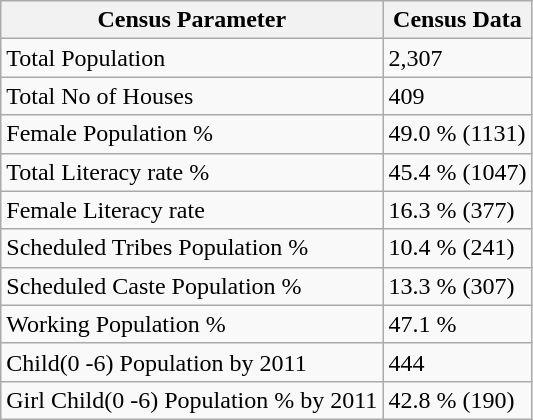<table class="wikitable">
<tr>
<th>Census Parameter</th>
<th>Census Data</th>
</tr>
<tr>
<td>Total Population</td>
<td>2,307</td>
</tr>
<tr>
<td>Total No of Houses</td>
<td>409</td>
</tr>
<tr>
<td>Female Population %</td>
<td>49.0 % (1131)</td>
</tr>
<tr>
<td>Total Literacy rate %</td>
<td>45.4 % (1047)</td>
</tr>
<tr>
<td>Female Literacy rate</td>
<td>16.3 % (377)</td>
</tr>
<tr>
<td>Scheduled Tribes Population %</td>
<td>10.4 % (241)</td>
</tr>
<tr>
<td>Scheduled Caste Population %</td>
<td>13.3 % (307)</td>
</tr>
<tr>
<td>Working Population %</td>
<td>47.1 %</td>
</tr>
<tr>
<td>Child(0 -6) Population by 2011</td>
<td>444</td>
</tr>
<tr>
<td>Girl Child(0 -6) Population % by 2011</td>
<td>42.8 % (190)</td>
</tr>
</table>
